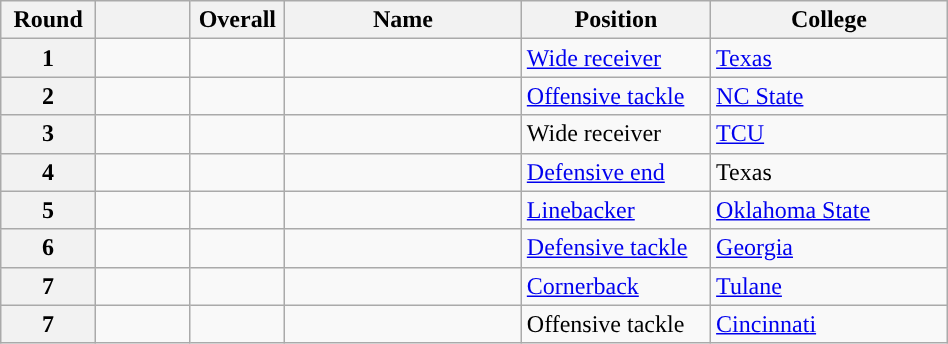<table class="wikitable sortable" style="width: 50%;">
<tr>
<th scope="col" style="width: 10%;">Round</th>
<th scope="col" style="width: 10%;"></th>
<th scope="col" style="width: 10%;">Overall</th>
<th scope="col" style="width: 25%;">Name</th>
<th scope="col" style="width: 20%;">Position</th>
<th scope="col" style="width: 25%;">College</th>
</tr>
<tr>
<th scope="row">1</th>
<td></td>
<td></td>
<td></td>
<td><a href='#'>Wide receiver</a></td>
<td><a href='#'>Texas</a></td>
</tr>
<tr>
<th scope="row">2</th>
<td></td>
<td></td>
<td></td>
<td><a href='#'>Offensive tackle</a></td>
<td><a href='#'>NC State</a></td>
</tr>
<tr>
<th scope="row">3</th>
<td></td>
<td></td>
<td></td>
<td>Wide receiver</td>
<td><a href='#'>TCU</a></td>
</tr>
<tr>
<th scope="row">4</th>
<td></td>
<td></td>
<td></td>
<td><a href='#'>Defensive end</a></td>
<td>Texas</td>
</tr>
<tr>
<th scope="row">5</th>
<td></td>
<td></td>
<td></td>
<td><a href='#'>Linebacker</a></td>
<td><a href='#'>Oklahoma State</a></td>
</tr>
<tr>
<th scope="row">6</th>
<td></td>
<td></td>
<td></td>
<td><a href='#'>Defensive tackle</a></td>
<td><a href='#'>Georgia</a></td>
</tr>
<tr>
<th scope="row">7</th>
<td></td>
<td></td>
<td></td>
<td><a href='#'>Cornerback</a></td>
<td><a href='#'>Tulane</a></td>
</tr>
<tr>
<th scope="row">7</th>
<td></td>
<td></td>
<td></td>
<td>Offensive tackle</td>
<td><a href='#'>Cincinnati</a></td>
</tr>
</table>
